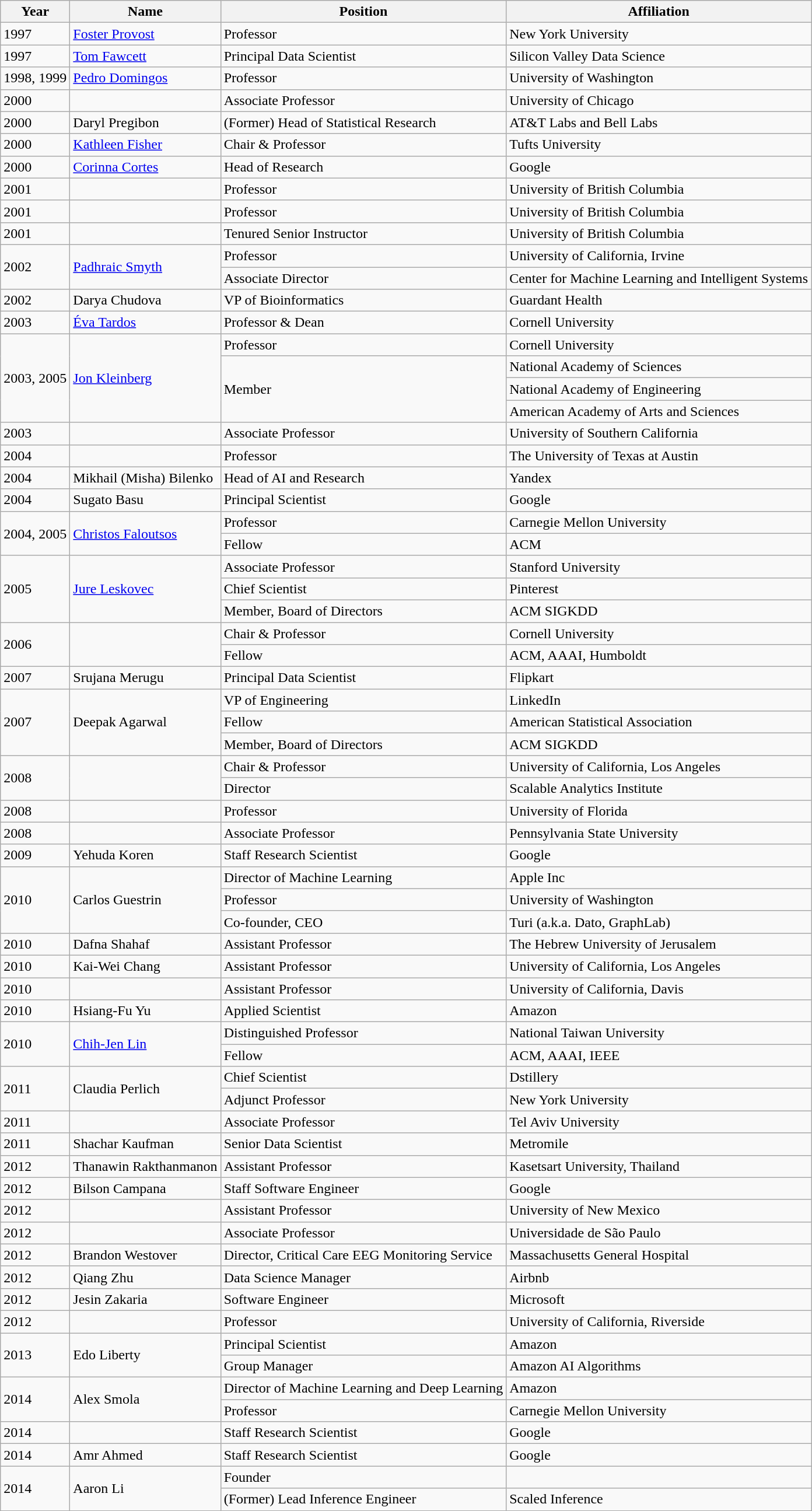<table class="wikitable">
<tr>
<th>Year</th>
<th>Name</th>
<th>Position</th>
<th>Affiliation</th>
</tr>
<tr>
<td>1997</td>
<td><a href='#'>Foster Provost</a></td>
<td>Professor</td>
<td>New York University</td>
</tr>
<tr>
<td>1997</td>
<td><a href='#'>Tom Fawcett</a></td>
<td>Principal Data Scientist</td>
<td>Silicon Valley Data Science</td>
</tr>
<tr>
<td>1998, 1999</td>
<td><a href='#'>Pedro Domingos</a></td>
<td>Professor</td>
<td>University of Washington</td>
</tr>
<tr>
<td>2000</td>
<td></td>
<td>Associate Professor</td>
<td>University of Chicago</td>
</tr>
<tr>
<td>2000</td>
<td>Daryl Pregibon</td>
<td>(Former) Head of Statistical Research</td>
<td>AT&T Labs and Bell Labs</td>
</tr>
<tr>
<td>2000</td>
<td><a href='#'>Kathleen Fisher</a></td>
<td>Chair & Professor</td>
<td>Tufts University</td>
</tr>
<tr>
<td>2000</td>
<td><a href='#'>Corinna Cortes</a></td>
<td>Head of Research</td>
<td>Google</td>
</tr>
<tr>
<td>2001</td>
<td></td>
<td>Professor</td>
<td>University of British Columbia</td>
</tr>
<tr>
<td>2001</td>
<td></td>
<td>Professor</td>
<td>University of British Columbia</td>
</tr>
<tr>
<td>2001</td>
<td></td>
<td>Tenured Senior Instructor</td>
<td>University of British Columbia</td>
</tr>
<tr>
<td rowspan="2">2002</td>
<td rowspan="2"><a href='#'>Padhraic Smyth</a></td>
<td>Professor</td>
<td>University of California, Irvine</td>
</tr>
<tr>
<td>Associate Director</td>
<td>Center for Machine Learning and Intelligent Systems</td>
</tr>
<tr>
<td>2002</td>
<td>Darya Chudova</td>
<td>VP of Bioinformatics</td>
<td>Guardant Health</td>
</tr>
<tr>
<td>2003</td>
<td><a href='#'>Éva Tardos</a></td>
<td>Professor & Dean</td>
<td>Cornell University</td>
</tr>
<tr>
<td rowspan="4">2003, 2005</td>
<td rowspan="4"><a href='#'>Jon Kleinberg</a></td>
<td>Professor</td>
<td>Cornell University</td>
</tr>
<tr>
<td rowspan="3">Member</td>
<td>National Academy of Sciences</td>
</tr>
<tr>
<td>National Academy of Engineering</td>
</tr>
<tr>
<td>American Academy of Arts and Sciences</td>
</tr>
<tr>
<td>2003</td>
<td></td>
<td>Associate Professor</td>
<td>University of Southern California</td>
</tr>
<tr>
<td>2004</td>
<td></td>
<td>Professor</td>
<td>The University of Texas at Austin</td>
</tr>
<tr>
<td>2004</td>
<td>Mikhail (Misha) Bilenko</td>
<td>Head of AI and Research</td>
<td>Yandex</td>
</tr>
<tr>
<td>2004</td>
<td>Sugato Basu</td>
<td>Principal Scientist</td>
<td>Google</td>
</tr>
<tr>
<td rowspan="2">2004, 2005</td>
<td rowspan="2"><a href='#'>Christos Faloutsos</a></td>
<td>Professor</td>
<td>Carnegie Mellon University</td>
</tr>
<tr>
<td>Fellow</td>
<td>ACM</td>
</tr>
<tr>
<td rowspan="3">2005</td>
<td rowspan="3"><a href='#'>Jure Leskovec</a></td>
<td>Associate Professor</td>
<td>Stanford University</td>
</tr>
<tr>
<td>Chief Scientist</td>
<td>Pinterest</td>
</tr>
<tr>
<td>Member, Board of Directors</td>
<td>ACM SIGKDD</td>
</tr>
<tr>
<td rowspan="2">2006</td>
<td rowspan="2"></td>
<td>Chair & Professor</td>
<td>Cornell University</td>
</tr>
<tr>
<td>Fellow</td>
<td>ACM, AAAI, Humboldt</td>
</tr>
<tr>
<td>2007</td>
<td>Srujana Merugu</td>
<td>Principal Data Scientist</td>
<td>Flipkart</td>
</tr>
<tr>
<td rowspan="3">2007</td>
<td rowspan="3">Deepak Agarwal</td>
<td>VP of Engineering</td>
<td>LinkedIn</td>
</tr>
<tr>
<td>Fellow</td>
<td>American Statistical Association</td>
</tr>
<tr>
<td>Member, Board of Directors</td>
<td>ACM SIGKDD</td>
</tr>
<tr>
<td rowspan="2">2008</td>
<td rowspan="2"></td>
<td>Chair & Professor</td>
<td>University of California, Los Angeles</td>
</tr>
<tr>
<td>Director</td>
<td>Scalable Analytics Institute</td>
</tr>
<tr>
<td>2008</td>
<td></td>
<td>Professor</td>
<td>University of Florida</td>
</tr>
<tr>
<td>2008</td>
<td></td>
<td>Associate Professor</td>
<td>Pennsylvania State University</td>
</tr>
<tr>
<td>2009</td>
<td>Yehuda Koren</td>
<td>Staff Research Scientist</td>
<td>Google</td>
</tr>
<tr>
<td rowspan="3">2010</td>
<td rowspan="3">Carlos Guestrin</td>
<td>Director of Machine Learning</td>
<td>Apple Inc</td>
</tr>
<tr>
<td>Professor</td>
<td>University of Washington</td>
</tr>
<tr>
<td>Co-founder, CEO</td>
<td>Turi (a.k.a. Dato, GraphLab)</td>
</tr>
<tr>
<td>2010</td>
<td>Dafna Shahaf</td>
<td>Assistant Professor</td>
<td>The Hebrew University of Jerusalem</td>
</tr>
<tr>
<td>2010</td>
<td>Kai-Wei Chang</td>
<td>Assistant Professor</td>
<td>University of California, Los Angeles</td>
</tr>
<tr>
<td>2010</td>
<td></td>
<td>Assistant Professor</td>
<td>University of California, Davis</td>
</tr>
<tr>
<td>2010</td>
<td>Hsiang-Fu Yu</td>
<td>Applied Scientist</td>
<td>Amazon</td>
</tr>
<tr>
<td rowspan="2">2010</td>
<td rowspan="2"><a href='#'>Chih-Jen Lin</a></td>
<td>Distinguished Professor</td>
<td>National Taiwan University</td>
</tr>
<tr>
<td>Fellow</td>
<td>ACM, AAAI, IEEE</td>
</tr>
<tr>
<td rowspan="2">2011</td>
<td rowspan="2">Claudia Perlich</td>
<td>Chief Scientist</td>
<td>Dstillery</td>
</tr>
<tr>
<td>Adjunct Professor</td>
<td>New York University</td>
</tr>
<tr>
<td>2011</td>
<td></td>
<td>Associate Professor</td>
<td>Tel Aviv University</td>
</tr>
<tr>
<td>2011</td>
<td>Shachar Kaufman</td>
<td>Senior Data Scientist</td>
<td>Metromile</td>
</tr>
<tr>
<td>2012</td>
<td>Thanawin Rakthanmanon</td>
<td>Assistant Professor</td>
<td>Kasetsart University, Thailand</td>
</tr>
<tr>
<td>2012</td>
<td>Bilson Campana</td>
<td>Staff Software Engineer</td>
<td>Google</td>
</tr>
<tr>
<td>2012</td>
<td></td>
<td>Assistant Professor</td>
<td>University of New Mexico</td>
</tr>
<tr>
<td>2012</td>
<td></td>
<td>Associate Professor</td>
<td>Universidade de São Paulo</td>
</tr>
<tr>
<td>2012</td>
<td>Brandon Westover</td>
<td>Director, Critical Care EEG Monitoring Service</td>
<td>Massachusetts General Hospital</td>
</tr>
<tr>
<td>2012</td>
<td>Qiang Zhu</td>
<td>Data Science Manager</td>
<td>Airbnb</td>
</tr>
<tr>
<td>2012</td>
<td>Jesin Zakaria</td>
<td>Software Engineer</td>
<td>Microsoft</td>
</tr>
<tr>
<td>2012</td>
<td></td>
<td>Professor</td>
<td>University of California, Riverside</td>
</tr>
<tr>
<td rowspan="2">2013</td>
<td rowspan="2">Edo Liberty</td>
<td>Principal Scientist</td>
<td>Amazon</td>
</tr>
<tr>
<td>Group Manager</td>
<td>Amazon AI Algorithms</td>
</tr>
<tr>
<td rowspan="2">2014</td>
<td rowspan="2">Alex Smola</td>
<td>Director of Machine Learning and Deep Learning</td>
<td>Amazon</td>
</tr>
<tr>
<td>Professor</td>
<td>Carnegie Mellon University</td>
</tr>
<tr>
<td>2014</td>
<td></td>
<td>Staff Research Scientist</td>
<td>Google</td>
</tr>
<tr>
<td>2014</td>
<td>Amr Ahmed</td>
<td>Staff Research Scientist</td>
<td>Google</td>
</tr>
<tr>
<td rowspan="2">2014</td>
<td rowspan="2">Aaron Li</td>
<td>Founder</td>
<td></td>
</tr>
<tr>
<td>(Former) Lead Inference Engineer</td>
<td>Scaled Inference</td>
</tr>
</table>
